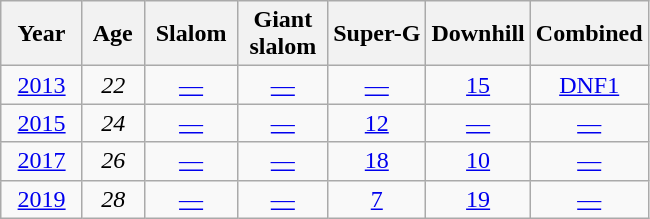<table class=wikitable style="text-align:center">
<tr>
<th>  Year  </th>
<th> Age </th>
<th> Slalom </th>
<th> Giant <br> slalom </th>
<th>Super-G</th>
<th>Downhill</th>
<th>Combined</th>
</tr>
<tr>
<td><a href='#'>2013</a></td>
<td><em>22</em></td>
<td><a href='#'>—</a></td>
<td><a href='#'>—</a></td>
<td><a href='#'>—</a></td>
<td><a href='#'>15</a></td>
<td><a href='#'>DNF1</a></td>
</tr>
<tr>
<td><a href='#'>2015</a></td>
<td><em>24</em></td>
<td><a href='#'>—</a></td>
<td><a href='#'>—</a></td>
<td><a href='#'>12</a></td>
<td><a href='#'>—</a></td>
<td><a href='#'>—</a></td>
</tr>
<tr>
<td><a href='#'>2017</a></td>
<td><em>26</em></td>
<td><a href='#'>—</a></td>
<td><a href='#'>—</a></td>
<td><a href='#'>18</a></td>
<td><a href='#'>10</a></td>
<td><a href='#'>—</a></td>
</tr>
<tr>
<td><a href='#'>2019</a></td>
<td><em>28</em></td>
<td><a href='#'>—</a></td>
<td><a href='#'>—</a></td>
<td><a href='#'>7</a></td>
<td><a href='#'>19</a></td>
<td><a href='#'>—</a></td>
</tr>
</table>
